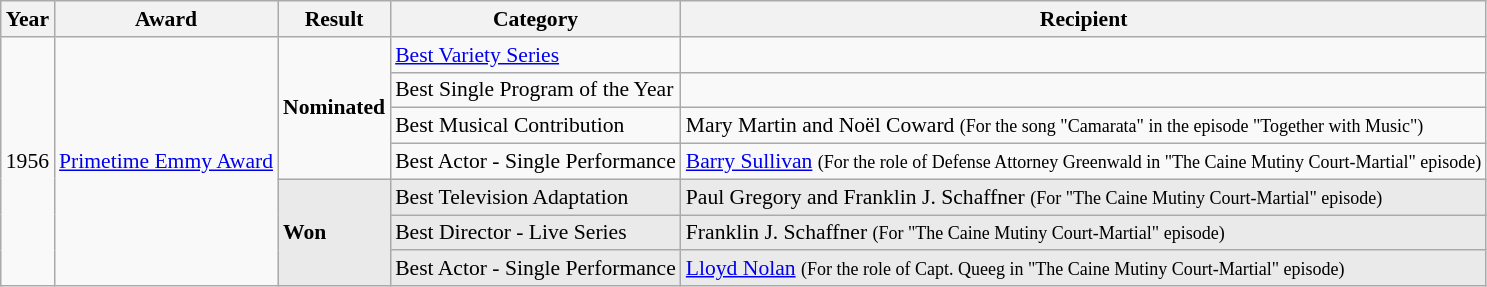<table class="wikitable" style="font-size: 90%;">
<tr>
<th>Year</th>
<th>Award</th>
<th>Result</th>
<th>Category</th>
<th>Recipient</th>
</tr>
<tr>
<td rowspan=7>1956</td>
<td rowspan=7><a href='#'>Primetime Emmy Award</a></td>
<td rowspan=4><strong>Nominated</strong></td>
<td><a href='#'>Best Variety Series</a></td>
<td></td>
</tr>
<tr>
<td>Best Single Program of the Year</td>
<td></td>
</tr>
<tr>
<td>Best Musical Contribution</td>
<td>Mary Martin and Noël Coward <small>(For the song "Camarata" in the episode "Together with Music")</small></td>
</tr>
<tr>
<td>Best Actor - Single Performance</td>
<td><a href='#'>Barry Sullivan</a> <small>(For the role of Defense Attorney Greenwald in "The Caine Mutiny Court-Martial" episode)</small></td>
</tr>
<tr style="background-color: #EAEAEA;">
<td rowspan=3><strong>Won</strong></td>
<td>Best Television Adaptation</td>
<td>Paul Gregory and Franklin J. Schaffner <small>(For "The Caine Mutiny Court-Martial" episode)</small></td>
</tr>
<tr style="background-color: #EAEAEA;">
<td>Best Director - Live Series</td>
<td>Franklin J. Schaffner <small>(For "The Caine Mutiny Court-Martial" episode)</small></td>
</tr>
<tr style="background-color: #EAEAEA;">
<td>Best Actor - Single Performance</td>
<td><a href='#'>Lloyd Nolan</a> <small>(For the role of Capt. Queeg in "The Caine Mutiny Court-Martial" episode)</small></td>
</tr>
</table>
